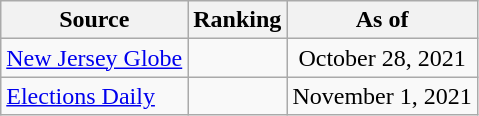<table class="wikitable" style="text-align:center">
<tr>
<th>Source</th>
<th>Ranking</th>
<th>As of</th>
</tr>
<tr>
<td align=left><a href='#'>New Jersey Globe</a></td>
<td></td>
<td>October 28, 2021</td>
</tr>
<tr>
<td align=left><a href='#'>Elections Daily</a></td>
<td></td>
<td>November 1, 2021</td>
</tr>
</table>
